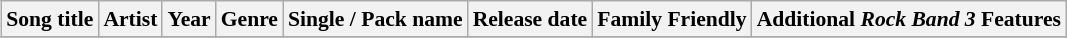<table class="wikitable sortable" style="font-size:90%; text-align:center; margin:5px;">
<tr>
<th scope="col">Song title</th>
<th scope="col">Artist</th>
<th scope="col">Year</th>
<th scope="col">Genre</th>
<th scope="col">Single / Pack name</th>
<th scope="col">Release date</th>
<th scope="col">Family Friendly</th>
<th scope="col">Additional <em>Rock Band 3</em> Features</th>
</tr>
<tr>
</tr>
</table>
